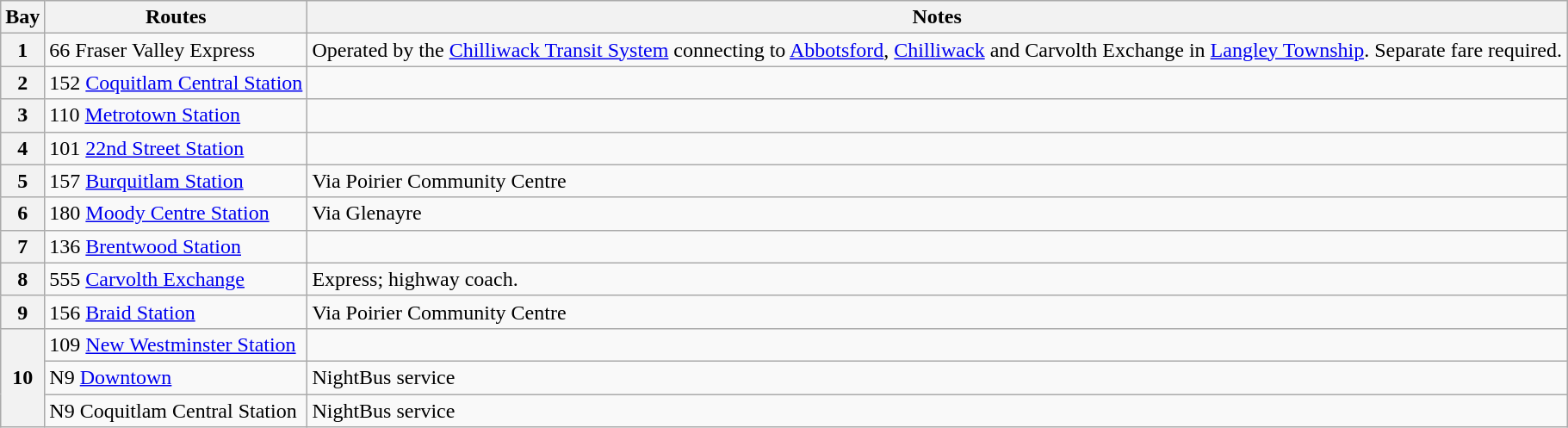<table class="wikitable">
<tr>
<th>Bay</th>
<th>Routes</th>
<th>Notes</th>
</tr>
<tr>
<th>1</th>
<td>66 Fraser Valley Express </td>
<td>Operated by the <a href='#'>Chilliwack Transit System</a> connecting to <a href='#'>Abbotsford</a>, <a href='#'>Chilliwack</a> and Carvolth Exchange in <a href='#'>Langley Township</a>. Separate fare required.</td>
</tr>
<tr>
<th>2</th>
<td>152 <a href='#'>Coquitlam Central Station</a></td>
<td></td>
</tr>
<tr>
<th>3</th>
<td>110 <a href='#'>Metrotown Station</a></td>
<td></td>
</tr>
<tr>
<th>4</th>
<td>101 <a href='#'>22nd Street Station</a></td>
<td></td>
</tr>
<tr>
<th>5</th>
<td>157 <a href='#'>Burquitlam Station</a></td>
<td>Via Poirier Community Centre</td>
</tr>
<tr>
<th>6</th>
<td>180 <a href='#'>Moody Centre Station</a></td>
<td>Via Glenayre</td>
</tr>
<tr>
<th>7</th>
<td>136 <a href='#'>Brentwood Station</a></td>
<td></td>
</tr>
<tr>
<th>8</th>
<td>555 <a href='#'>Carvolth Exchange</a></td>
<td>Express; highway coach.</td>
</tr>
<tr>
<th>9</th>
<td>156 <a href='#'>Braid Station</a></td>
<td>Via Poirier Community Centre</td>
</tr>
<tr>
<th rowspan="3">10</th>
<td>109 <a href='#'>New Westminster Station</a></td>
<td></td>
</tr>
<tr>
<td>N9 <a href='#'>Downtown</a></td>
<td>NightBus service</td>
</tr>
<tr>
<td>N9 Coquitlam Central Station</td>
<td>NightBus service</td>
</tr>
</table>
